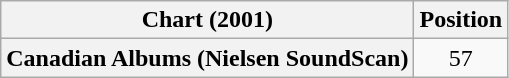<table class="wikitable sortable plainrowheaders" style="text-align:center">
<tr>
<th>Chart (2001)</th>
<th>Position</th>
</tr>
<tr>
<th scope="row">Canadian Albums (Nielsen SoundScan)</th>
<td>57</td>
</tr>
</table>
